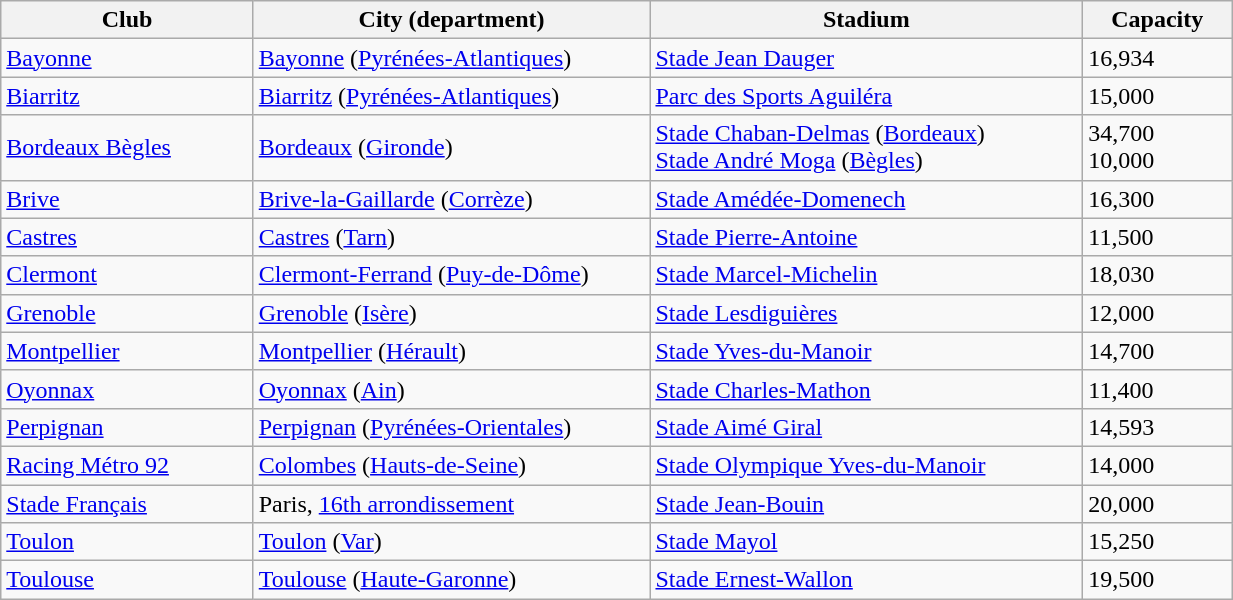<table class="wikitable sortable" width="65%">
<tr>
<th width="14%">Club</th>
<th width="22%">City (department)</th>
<th width="24%">Stadium</th>
<th width="8%">Capacity</th>
</tr>
<tr>
<td><a href='#'>Bayonne</a></td>
<td><a href='#'>Bayonne</a> (<a href='#'>Pyrénées-Atlantiques</a>)</td>
<td><a href='#'>Stade Jean Dauger</a></td>
<td>16,934</td>
</tr>
<tr>
<td><a href='#'>Biarritz</a></td>
<td><a href='#'>Biarritz</a> (<a href='#'>Pyrénées-Atlantiques</a>)</td>
<td><a href='#'>Parc des Sports Aguiléra</a></td>
<td>15,000</td>
</tr>
<tr>
<td><a href='#'>Bordeaux Bègles</a></td>
<td><a href='#'>Bordeaux</a> (<a href='#'>Gironde</a>)</td>
<td><a href='#'>Stade Chaban-Delmas</a> (<a href='#'>Bordeaux</a>)<br><a href='#'>Stade André Moga</a> (<a href='#'>Bègles</a>)</td>
<td>34,700<br>10,000</td>
</tr>
<tr>
<td><a href='#'>Brive</a></td>
<td><a href='#'>Brive-la-Gaillarde</a> (<a href='#'>Corrèze</a>)</td>
<td><a href='#'>Stade Amédée-Domenech</a></td>
<td>16,300</td>
</tr>
<tr>
<td><a href='#'>Castres</a></td>
<td><a href='#'>Castres</a> (<a href='#'>Tarn</a>)</td>
<td><a href='#'>Stade Pierre-Antoine</a></td>
<td>11,500</td>
</tr>
<tr>
<td><a href='#'>Clermont</a></td>
<td><a href='#'>Clermont-Ferrand</a> (<a href='#'>Puy-de-Dôme</a>)</td>
<td><a href='#'>Stade Marcel-Michelin</a></td>
<td>18,030</td>
</tr>
<tr>
<td><a href='#'>Grenoble</a></td>
<td><a href='#'>Grenoble</a> (<a href='#'>Isère</a>)</td>
<td><a href='#'>Stade Lesdiguières</a></td>
<td>12,000</td>
</tr>
<tr>
<td><a href='#'>Montpellier</a></td>
<td><a href='#'>Montpellier</a> (<a href='#'>Hérault</a>)</td>
<td><a href='#'>Stade Yves-du-Manoir</a></td>
<td>14,700</td>
</tr>
<tr>
<td><a href='#'>Oyonnax</a></td>
<td><a href='#'>Oyonnax</a> (<a href='#'>Ain</a>)</td>
<td><a href='#'>Stade Charles-Mathon</a></td>
<td>11,400</td>
</tr>
<tr>
<td><a href='#'>Perpignan</a></td>
<td><a href='#'>Perpignan</a> (<a href='#'>Pyrénées-Orientales</a>)</td>
<td><a href='#'>Stade Aimé Giral</a></td>
<td>14,593</td>
</tr>
<tr>
<td><a href='#'>Racing Métro 92</a></td>
<td><a href='#'>Colombes</a> (<a href='#'>Hauts-de-Seine</a>)</td>
<td><a href='#'>Stade Olympique Yves-du-Manoir</a></td>
<td>14,000</td>
</tr>
<tr>
<td><a href='#'>Stade Français</a></td>
<td>Paris, <a href='#'>16th arrondissement</a></td>
<td><a href='#'>Stade Jean-Bouin</a></td>
<td>20,000</td>
</tr>
<tr>
<td><a href='#'>Toulon</a></td>
<td><a href='#'>Toulon</a> (<a href='#'>Var</a>)</td>
<td><a href='#'>Stade Mayol</a></td>
<td>15,250</td>
</tr>
<tr>
<td><a href='#'>Toulouse</a></td>
<td><a href='#'>Toulouse</a> (<a href='#'>Haute-Garonne</a>)</td>
<td><a href='#'>Stade Ernest-Wallon</a></td>
<td>19,500</td>
</tr>
</table>
